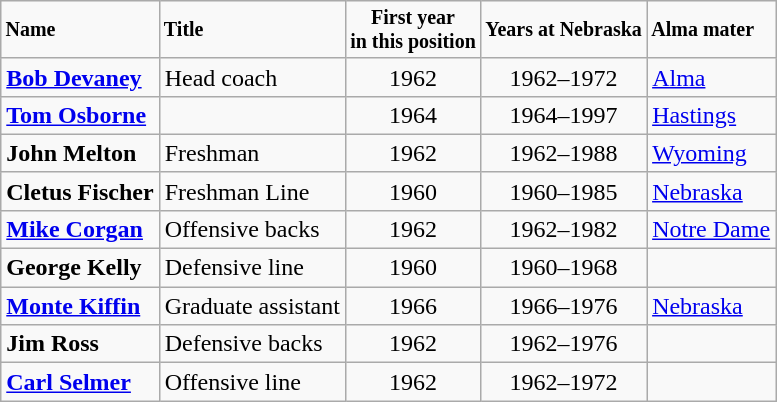<table class="wikitable">
<tr style="font-size:smaller">
<td><strong>Name</strong></td>
<td><strong>Title</strong></td>
<td style="text-align:center;"><strong>First year<br>in this position</strong></td>
<td style="text-align:center;"><strong>Years at Nebraska</strong></td>
<td><strong>Alma mater</strong></td>
</tr>
<tr>
<td><strong><a href='#'>Bob Devaney</a></strong></td>
<td>Head coach</td>
<td style="text-align:center;">1962</td>
<td style="text-align:center;">1962–1972</td>
<td><a href='#'>Alma</a></td>
</tr>
<tr>
<td><strong><a href='#'>Tom Osborne</a></strong></td>
<td></td>
<td style="text-align:center;">1964</td>
<td style="text-align:center;">1964–1997</td>
<td><a href='#'>Hastings</a></td>
</tr>
<tr>
<td><strong>John Melton</strong></td>
<td>Freshman</td>
<td style="text-align:center;">1962</td>
<td style="text-align:center;">1962–1988</td>
<td><a href='#'>Wyoming</a></td>
</tr>
<tr>
<td><strong>Cletus Fischer</strong></td>
<td>Freshman Line</td>
<td style="text-align:center;">1960</td>
<td style="text-align:center;">1960–1985</td>
<td><a href='#'>Nebraska</a></td>
</tr>
<tr>
<td><strong><a href='#'>Mike Corgan</a></strong></td>
<td>Offensive backs</td>
<td style="text-align:center;">1962</td>
<td style="text-align:center;">1962–1982</td>
<td><a href='#'>Notre Dame</a></td>
</tr>
<tr>
<td><strong>George Kelly</strong></td>
<td>Defensive line</td>
<td style="text-align:center;">1960</td>
<td style="text-align:center;">1960–1968</td>
<td></td>
</tr>
<tr>
<td><strong><a href='#'>Monte Kiffin</a></strong></td>
<td>Graduate assistant</td>
<td style="text-align:center;">1966</td>
<td style="text-align:center;">1966–1976</td>
<td><a href='#'>Nebraska</a></td>
</tr>
<tr>
<td><strong>Jim Ross</strong></td>
<td>Defensive backs</td>
<td style="text-align:center;">1962</td>
<td style="text-align:center;">1962–1976</td>
<td></td>
</tr>
<tr>
<td><strong><a href='#'>Carl Selmer</a></strong></td>
<td>Offensive line</td>
<td style="text-align:center;">1962</td>
<td style="text-align:center;">1962–1972</td>
<td></td>
</tr>
</table>
